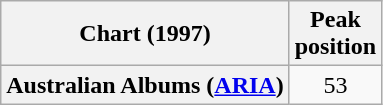<table class="wikitable plainrowheaders">
<tr>
<th scope="col">Chart (1997)</th>
<th scope="col">Peak<br>position</th>
</tr>
<tr>
<th scope="row">Australian Albums (<a href='#'>ARIA</a>)</th>
<td style="text-align:center;">53</td>
</tr>
</table>
